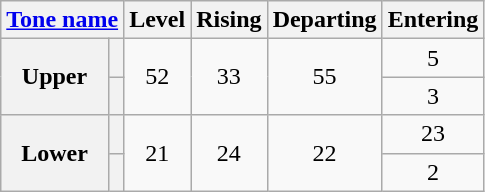<table class="wikitable" style="text-align: center">
<tr>
<th colspan="2"><a href='#'>Tone name</a></th>
<th>Level<br> </th>
<th>Rising<br> </th>
<th>Departing<br> </th>
<th>Entering<br> </th>
</tr>
<tr>
<th rowspan="2">Upper<br> </th>
<th></th>
<td rowspan="2">52 </td>
<td rowspan="2">33 </td>
<td rowspan="2">55 </td>
<td>5 </td>
</tr>
<tr>
<th></th>
<td>3 </td>
</tr>
<tr>
<th rowspan="2">Lower<br> </th>
<th></th>
<td rowspan="2">21 </td>
<td rowspan="2">24 </td>
<td rowspan="2">22 </td>
<td>23 </td>
</tr>
<tr>
<th></th>
<td>2 </td>
</tr>
</table>
